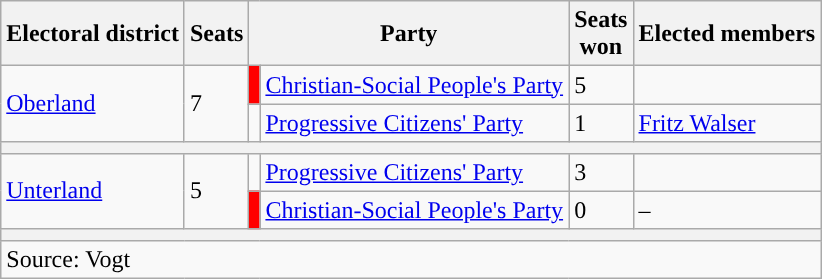<table class="wikitable">
<tr>
<th>Electoral district</th>
<th>Seats</th>
<th colspan="2">Party</th>
<th>Seats<br>won</th>
<th>Elected members</th>
</tr>
<tr>
<td rowspan="2"><a href='#'>Oberland</a></td>
<td rowspan="2">7</td>
<td bgcolor=#FF0000></td>
<td><a href='#'>Christian-Social People's Party</a></td>
<td>5</td>
<td></td>
</tr>
<tr>
<td></td>
<td><a href='#'>Progressive Citizens' Party</a></td>
<td>1</td>
<td><a href='#'>Fritz Walser</a></td>
</tr>
<tr>
<th colspan="6"></th>
</tr>
<tr>
<td rowspan="2"><a href='#'>Unterland</a></td>
<td rowspan="2">5</td>
<td></td>
<td><a href='#'>Progressive Citizens' Party</a></td>
<td>3</td>
<td></td>
</tr>
<tr>
<td bgcolor=#FF0000></td>
<td><a href='#'>Christian-Social People's Party</a></td>
<td>0</td>
<td>–</td>
</tr>
<tr>
<th colspan="6"></th>
</tr>
<tr>
<td colspan="6">Source: Vogt</td>
</tr>
</table>
